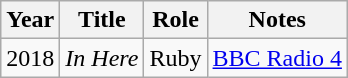<table class="wikitable sortable">
<tr>
<th>Year</th>
<th>Title</th>
<th>Role</th>
<th class="unsortable">Notes</th>
</tr>
<tr>
<td>2018</td>
<td><em>In Here</em></td>
<td>Ruby</td>
<td><a href='#'>BBC Radio 4</a></td>
</tr>
</table>
